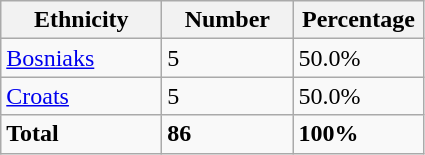<table class="wikitable">
<tr>
<th width="100px">Ethnicity</th>
<th width="80px">Number</th>
<th width="80px">Percentage</th>
</tr>
<tr>
<td><a href='#'>Bosniaks</a></td>
<td>5</td>
<td>50.0%</td>
</tr>
<tr>
<td><a href='#'>Croats</a></td>
<td>5</td>
<td>50.0%</td>
</tr>
<tr>
<td><strong>Total</strong></td>
<td><strong>86</strong></td>
<td><strong>100%</strong></td>
</tr>
</table>
